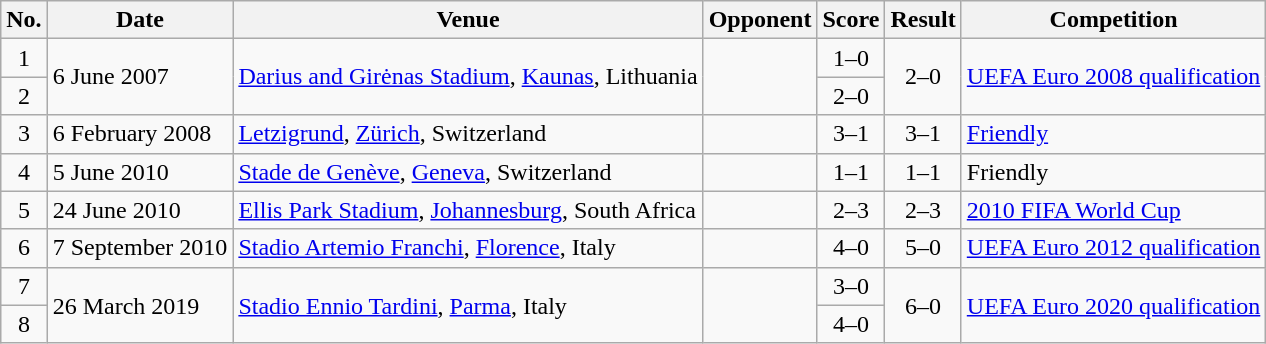<table class="wikitable sortable">
<tr>
<th scope="col">No.</th>
<th scope="col">Date</th>
<th scope="col">Venue</th>
<th scope="col">Opponent</th>
<th scope="col">Score</th>
<th scope="col">Result</th>
<th scope="col">Competition</th>
</tr>
<tr>
<td align="center">1</td>
<td rowspan="2">6 June 2007</td>
<td rowspan="2"><a href='#'>Darius and Girėnas Stadium</a>, <a href='#'>Kaunas</a>, Lithuania</td>
<td rowspan="2"></td>
<td align="center">1–0</td>
<td rowspan="2" style="text-align:center">2–0</td>
<td rowspan="2"><a href='#'>UEFA Euro 2008 qualification</a></td>
</tr>
<tr>
<td align="center">2</td>
<td align="center">2–0</td>
</tr>
<tr>
<td align="center">3</td>
<td>6 February 2008</td>
<td><a href='#'>Letzigrund</a>, <a href='#'>Zürich</a>, Switzerland</td>
<td></td>
<td align="center">3–1</td>
<td align= center>3–1</td>
<td><a href='#'>Friendly</a></td>
</tr>
<tr>
<td align="center">4</td>
<td>5 June 2010</td>
<td><a href='#'>Stade de Genève</a>, <a href='#'>Geneva</a>, Switzerland</td>
<td></td>
<td align="center">1–1</td>
<td align= center>1–1</td>
<td>Friendly</td>
</tr>
<tr>
<td align="center">5</td>
<td>24 June 2010</td>
<td><a href='#'>Ellis Park Stadium</a>, <a href='#'>Johannesburg</a>, South Africa</td>
<td></td>
<td align="center">2–3</td>
<td align= center>2–3</td>
<td><a href='#'>2010 FIFA World Cup</a></td>
</tr>
<tr>
<td align="center">6</td>
<td>7 September 2010</td>
<td><a href='#'>Stadio Artemio Franchi</a>, <a href='#'>Florence</a>, Italy</td>
<td></td>
<td align="center">4–0</td>
<td align= center>5–0</td>
<td><a href='#'>UEFA Euro 2012 qualification</a></td>
</tr>
<tr>
<td align="center">7</td>
<td rowspan="2">26 March 2019</td>
<td rowspan="2"><a href='#'>Stadio Ennio Tardini</a>, <a href='#'>Parma</a>, Italy</td>
<td rowspan="2"></td>
<td align="center">3–0</td>
<td rowspan="2" style="text-align:center">6–0</td>
<td rowspan="2"><a href='#'>UEFA Euro 2020 qualification</a></td>
</tr>
<tr>
<td align="center">8</td>
<td align="center">4–0</td>
</tr>
</table>
